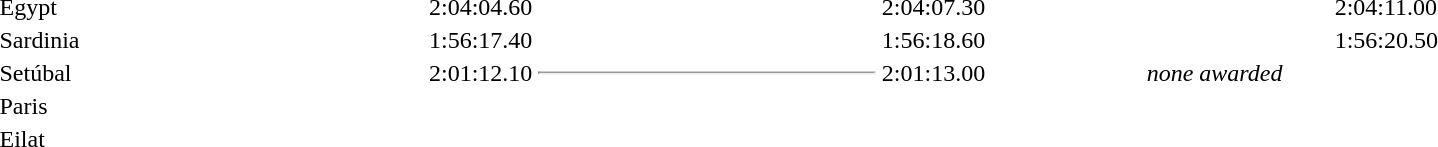<table>
<tr>
<td>Egypt</td>
<td width=225></td>
<td>2:04:04.60</td>
<td width=225></td>
<td>2:04:07.30</td>
<td width=225></td>
<td>2:04:11.00</td>
</tr>
<tr>
<td>Sardinia</td>
<td width=225></td>
<td>1:56:17.40</td>
<td width=225></td>
<td>1:56:18.60</td>
<td width=225></td>
<td>1:56:20.50</td>
</tr>
<tr>
<td>Setúbal</td>
<td width=225></td>
<td>2:01:12.10</td>
<td width=225><hr></td>
<td>2:01:13.00</td>
<td colspan="2" align=center><em>none awarded</em></td>
</tr>
<tr>
<td>Paris</td>
<td></td>
<td></td>
<td></td>
<td></td>
<td></td>
<td></td>
</tr>
<tr>
<td>Eilat</td>
<td></td>
<td></td>
<td></td>
<td></td>
<td></td>
<td></td>
</tr>
</table>
